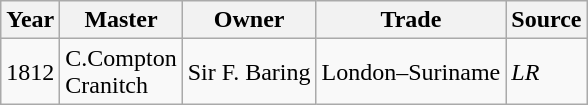<table class=" wikitable">
<tr>
<th>Year</th>
<th>Master</th>
<th>Owner</th>
<th>Trade</th>
<th>Source</th>
</tr>
<tr>
<td>1812</td>
<td>C.Compton<br>Cranitch</td>
<td>Sir F. Baring</td>
<td>London–Suriname</td>
<td><em>LR</em></td>
</tr>
</table>
